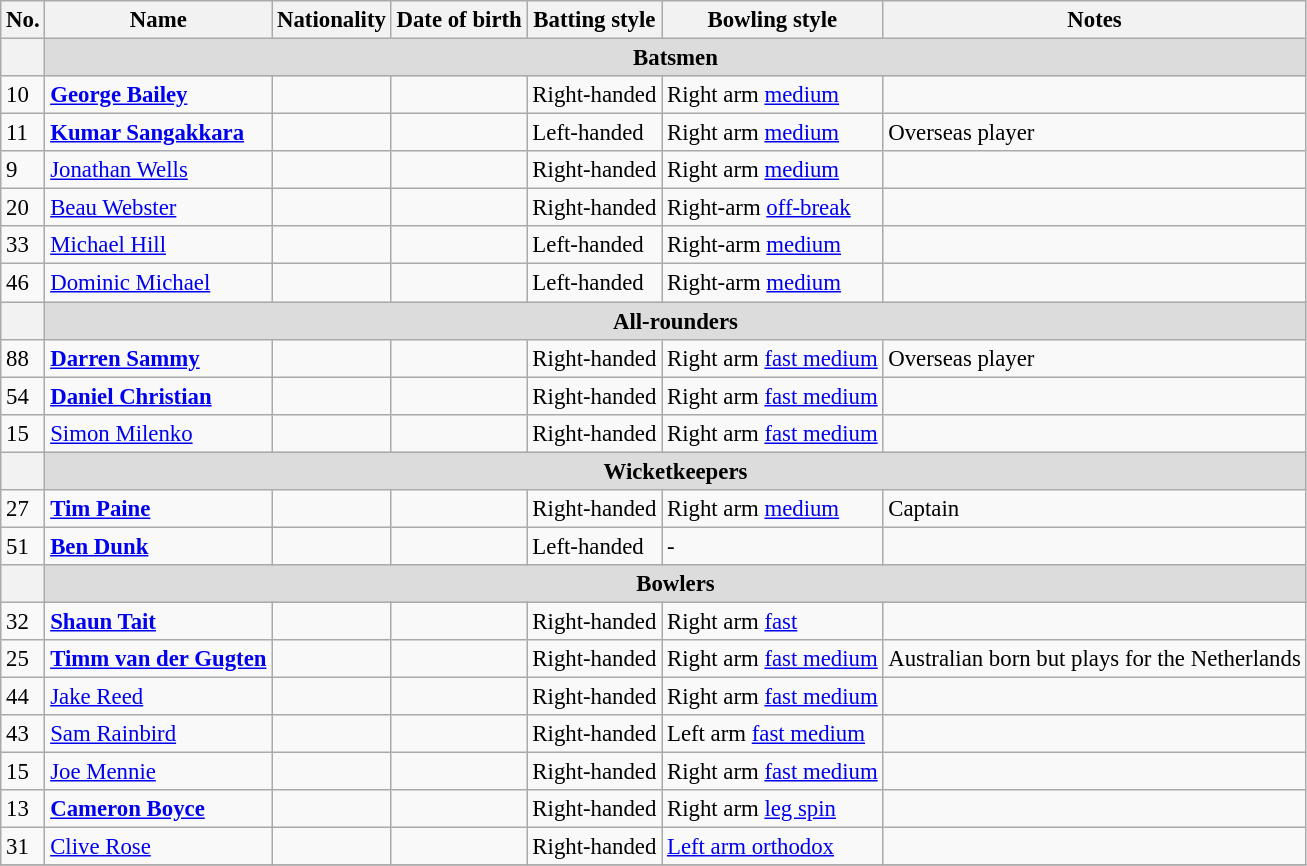<table class="wikitable"  style="font-size:95%;">
<tr>
<th>No.</th>
<th>Name</th>
<th>Nationality</th>
<th>Date of birth</th>
<th>Batting style</th>
<th>Bowling style</th>
<th>Notes</th>
</tr>
<tr>
<th></th>
<th colspan="7"  style="background:#dcdcdc; text-align:center;">Batsmen</th>
</tr>
<tr>
<td>10</td>
<td><strong><a href='#'>George Bailey</a></strong></td>
<td></td>
<td></td>
<td>Right-handed</td>
<td>Right arm <a href='#'>medium</a></td>
<td></td>
</tr>
<tr>
<td>11</td>
<td><strong><a href='#'>Kumar Sangakkara</a></strong></td>
<td></td>
<td></td>
<td>Left-handed</td>
<td>Right arm <a href='#'>medium</a></td>
<td>Overseas player</td>
</tr>
<tr>
<td>9</td>
<td><a href='#'>Jonathan Wells</a></td>
<td></td>
<td></td>
<td>Right-handed</td>
<td>Right arm <a href='#'>medium</a></td>
<td></td>
</tr>
<tr>
<td>20</td>
<td><a href='#'>Beau Webster</a></td>
<td></td>
<td></td>
<td>Right-handed</td>
<td>Right-arm <a href='#'>off-break</a></td>
<td></td>
</tr>
<tr>
<td>33</td>
<td><a href='#'>Michael Hill</a></td>
<td></td>
<td></td>
<td>Left-handed</td>
<td>Right-arm <a href='#'>medium</a></td>
<td></td>
</tr>
<tr>
<td>46</td>
<td><a href='#'>Dominic Michael</a></td>
<td></td>
<td></td>
<td>Left-handed</td>
<td>Right-arm <a href='#'>medium</a></td>
<td></td>
</tr>
<tr>
<th></th>
<th colspan="7"  style="background:#dcdcdc; text-align:center;">All-rounders</th>
</tr>
<tr>
<td>88</td>
<td><strong><a href='#'>Darren Sammy</a></strong></td>
<td></td>
<td></td>
<td>Right-handed</td>
<td>Right arm <a href='#'>fast medium</a></td>
<td>Overseas player</td>
</tr>
<tr>
<td>54</td>
<td><strong><a href='#'>Daniel Christian</a></strong></td>
<td></td>
<td></td>
<td>Right-handed</td>
<td>Right arm <a href='#'>fast medium</a></td>
<td></td>
</tr>
<tr>
<td>15</td>
<td><a href='#'>Simon Milenko</a></td>
<td></td>
<td></td>
<td>Right-handed</td>
<td>Right arm <a href='#'>fast medium</a></td>
<td></td>
</tr>
<tr>
<th></th>
<th colspan="7"  style="background:#dcdcdc; text-align:center;">Wicketkeepers</th>
</tr>
<tr>
<td>27</td>
<td><strong><a href='#'>Tim Paine</a></strong></td>
<td></td>
<td></td>
<td>Right-handed</td>
<td>Right arm <a href='#'>medium</a></td>
<td>Captain</td>
</tr>
<tr>
<td>51</td>
<td><strong><a href='#'>Ben Dunk</a></strong></td>
<td></td>
<td></td>
<td>Left-handed</td>
<td>-</td>
<td></td>
</tr>
<tr>
<th></th>
<th colspan="7"  style="background:#dcdcdc; text-align:center;">Bowlers</th>
</tr>
<tr>
<td>32</td>
<td><strong><a href='#'>Shaun Tait</a></strong></td>
<td></td>
<td></td>
<td>Right-handed</td>
<td>Right arm <a href='#'>fast</a></td>
<td></td>
</tr>
<tr>
<td>25</td>
<td><strong><a href='#'>Timm van der Gugten</a></strong></td>
<td></td>
<td></td>
<td>Right-handed</td>
<td>Right arm <a href='#'>fast medium</a></td>
<td>Australian born but plays for the Netherlands</td>
</tr>
<tr>
<td>44</td>
<td><a href='#'>Jake Reed</a></td>
<td></td>
<td></td>
<td>Right-handed</td>
<td>Right arm <a href='#'>fast medium</a></td>
<td></td>
</tr>
<tr>
<td>43</td>
<td><a href='#'>Sam Rainbird</a></td>
<td></td>
<td></td>
<td>Right-handed</td>
<td>Left arm <a href='#'>fast medium</a></td>
<td></td>
</tr>
<tr>
<td>15</td>
<td><a href='#'>Joe Mennie</a></td>
<td></td>
<td></td>
<td>Right-handed</td>
<td>Right arm <a href='#'>fast medium</a></td>
<td></td>
</tr>
<tr>
<td>13</td>
<td><strong><a href='#'>Cameron Boyce</a></strong></td>
<td></td>
<td></td>
<td>Right-handed</td>
<td>Right arm <a href='#'>leg spin</a></td>
<td></td>
</tr>
<tr>
<td>31</td>
<td><a href='#'>Clive Rose</a></td>
<td></td>
<td></td>
<td>Right-handed</td>
<td><a href='#'>Left arm orthodox</a></td>
<td></td>
</tr>
<tr>
</tr>
</table>
